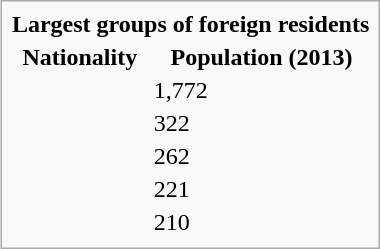<table class="infobox" style="float:right;">
<tr>
<td colspan="2"><strong>Largest groups of foreign residents</strong></td>
</tr>
<tr \>
<th>Nationality</th>
<th>Population (2013)</th>
</tr>
<tr>
<td></td>
<td>1,772</td>
</tr>
<tr>
<td></td>
<td>322</td>
</tr>
<tr>
<td></td>
<td>262</td>
</tr>
<tr>
<td></td>
<td>221</td>
</tr>
<tr>
<td></td>
<td>210</td>
</tr>
<tr>
</tr>
</table>
